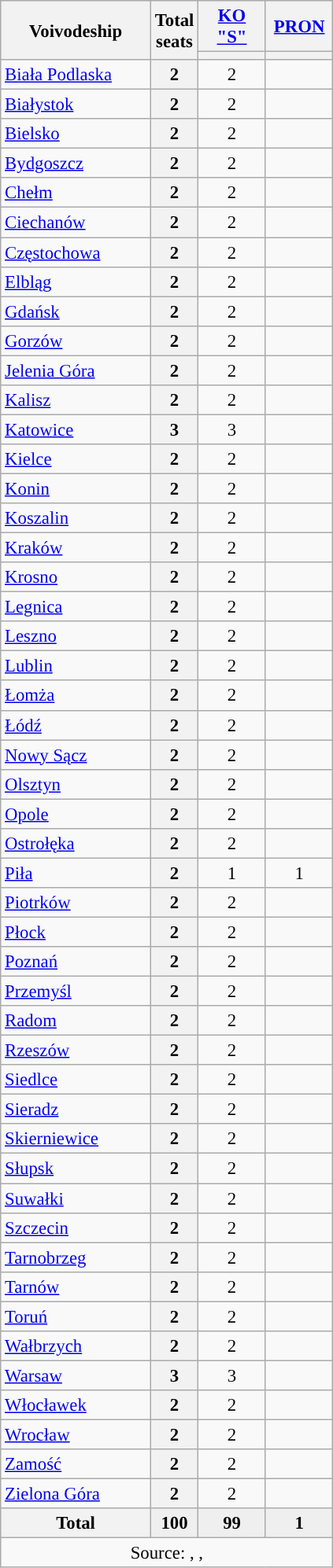<table class="wikitable" style="text-align:center; font-size:95%">
<tr style="height:42px; text-align:center; background-color:#E9E9E9;">
<th rowspan="2" style="width:120px;">Voivodeship</th>
<th rowspan="2" style="width:25px;">Total seats</th>
<th style="width:50px;"><a href='#'>KO "S"</a></th>
<th style="width:50px;"><a href='#'>PRON</a></th>
</tr>
<tr>
<th style="background:"></th>
<th style="background:"></th>
</tr>
<tr>
<td align="left"><a href='#'>Biała Podlaska</a></td>
<th>2</th>
<td>2</td>
<td></td>
</tr>
<tr>
<td align="left"><a href='#'>Białystok</a></td>
<th>2</th>
<td>2</td>
<td></td>
</tr>
<tr>
<td align="left"><a href='#'>Bielsko</a></td>
<th>2</th>
<td>2</td>
<td></td>
</tr>
<tr>
<td align="left"><a href='#'>Bydgoszcz</a></td>
<th>2</th>
<td>2</td>
<td></td>
</tr>
<tr>
<td align="left"><a href='#'>Chełm</a></td>
<th>2</th>
<td>2</td>
<td></td>
</tr>
<tr>
<td align="left"><a href='#'>Ciechanów</a></td>
<th>2</th>
<td>2</td>
<td></td>
</tr>
<tr>
<td align="left"><a href='#'>Częstochowa</a></td>
<th>2</th>
<td>2</td>
<td></td>
</tr>
<tr>
<td align="left"><a href='#'>Elbląg</a></td>
<th>2</th>
<td>2</td>
<td></td>
</tr>
<tr>
<td align="left"><a href='#'>Gdańsk</a></td>
<th>2</th>
<td>2</td>
<td></td>
</tr>
<tr>
<td align="left"><a href='#'>Gorzów</a></td>
<th>2</th>
<td>2</td>
<td></td>
</tr>
<tr>
<td align="left"><a href='#'>Jelenia Góra</a></td>
<th>2</th>
<td>2</td>
<td></td>
</tr>
<tr>
<td align="left"><a href='#'>Kalisz</a></td>
<th>2</th>
<td>2</td>
<td></td>
</tr>
<tr>
<td align="left"><a href='#'>Katowice</a></td>
<th>3</th>
<td>3</td>
<td></td>
</tr>
<tr>
<td align="left"><a href='#'>Kielce</a></td>
<th>2</th>
<td>2</td>
<td></td>
</tr>
<tr>
<td align="left"><a href='#'>Konin</a></td>
<th>2</th>
<td>2</td>
<td></td>
</tr>
<tr>
<td align="left"><a href='#'>Koszalin</a></td>
<th>2</th>
<td>2</td>
<td></td>
</tr>
<tr>
<td align="left"><a href='#'>Kraków</a></td>
<th>2</th>
<td>2</td>
<td></td>
</tr>
<tr>
<td align="left"><a href='#'>Krosno</a></td>
<th>2</th>
<td>2</td>
<td></td>
</tr>
<tr>
<td align="left"><a href='#'>Legnica</a></td>
<th>2</th>
<td>2</td>
<td></td>
</tr>
<tr>
<td align="left"><a href='#'>Leszno</a></td>
<th>2</th>
<td>2</td>
<td></td>
</tr>
<tr>
<td align="left"><a href='#'>Lublin</a></td>
<th>2</th>
<td>2</td>
<td></td>
</tr>
<tr>
<td align="left"><a href='#'>Łomża</a></td>
<th>2</th>
<td>2</td>
<td></td>
</tr>
<tr>
<td align="left"><a href='#'>Łódź</a></td>
<th>2</th>
<td>2</td>
<td></td>
</tr>
<tr>
<td align="left"><a href='#'>Nowy Sącz</a></td>
<th>2</th>
<td>2</td>
<td></td>
</tr>
<tr>
<td align="left"><a href='#'>Olsztyn</a></td>
<th>2</th>
<td>2</td>
<td></td>
</tr>
<tr>
<td align="left"><a href='#'>Opole</a></td>
<th>2</th>
<td>2</td>
<td></td>
</tr>
<tr>
<td align="left"><a href='#'>Ostrołęka</a></td>
<th>2</th>
<td>2</td>
<td></td>
</tr>
<tr>
<td align="left"><a href='#'>Piła</a></td>
<th>2</th>
<td>1</td>
<td>1</td>
</tr>
<tr>
<td align="left"><a href='#'>Piotrków</a></td>
<th>2</th>
<td>2</td>
<td></td>
</tr>
<tr>
<td align="left"><a href='#'>Płock</a></td>
<th>2</th>
<td>2</td>
<td></td>
</tr>
<tr>
<td align="left"><a href='#'>Poznań</a></td>
<th>2</th>
<td>2</td>
<td></td>
</tr>
<tr>
<td align="left"><a href='#'>Przemyśl</a></td>
<th>2</th>
<td>2</td>
<td></td>
</tr>
<tr>
<td align="left"><a href='#'>Radom</a></td>
<th>2</th>
<td>2</td>
<td></td>
</tr>
<tr>
<td align="left"><a href='#'>Rzeszów</a></td>
<th>2</th>
<td>2</td>
<td></td>
</tr>
<tr>
<td align="left"><a href='#'>Siedlce</a></td>
<th>2</th>
<td>2</td>
<td></td>
</tr>
<tr>
<td align="left"><a href='#'>Sieradz</a></td>
<th>2</th>
<td>2</td>
<td></td>
</tr>
<tr>
<td align="left"><a href='#'>Skierniewice</a></td>
<th>2</th>
<td>2</td>
<td></td>
</tr>
<tr>
<td align="left"><a href='#'>Słupsk</a></td>
<th>2</th>
<td>2</td>
<td></td>
</tr>
<tr>
<td align="left"><a href='#'>Suwałki</a></td>
<th>2</th>
<td>2</td>
<td></td>
</tr>
<tr>
<td align="left"><a href='#'>Szczecin</a></td>
<th>2</th>
<td>2</td>
<td></td>
</tr>
<tr>
<td align="left"><a href='#'>Tarnobrzeg</a></td>
<th>2</th>
<td>2</td>
<td></td>
</tr>
<tr>
<td align="left"><a href='#'>Tarnów</a></td>
<th>2</th>
<td>2</td>
<td></td>
</tr>
<tr>
<td align="left"><a href='#'>Toruń</a></td>
<th>2</th>
<td>2</td>
<td></td>
</tr>
<tr>
<td align="left"><a href='#'>Wałbrzych</a></td>
<th>2</th>
<td>2</td>
<td></td>
</tr>
<tr>
<td align="left"><a href='#'>Warsaw</a></td>
<th>3</th>
<td>3</td>
<td></td>
</tr>
<tr>
<td align="left"><a href='#'>Włocławek</a></td>
<th>2</th>
<td>2</td>
<td></td>
</tr>
<tr>
<td align="left"><a href='#'>Wrocław</a></td>
<th>2</th>
<td>2</td>
<td></td>
</tr>
<tr>
<td align="left"><a href='#'>Zamość</a></td>
<th>2</th>
<td>2</td>
<td></td>
</tr>
<tr>
<td align="left"><a href='#'>Zielona Góra</a></td>
<th>2</th>
<td>2</td>
<td></td>
</tr>
<tr style="background:#EFEFEF; font-weight:bold;">
<th align=center>Total</th>
<td>100</td>
<td>99</td>
<td>1</td>
</tr>
<tr>
<td colspan="4" align=center>Source: , , </td>
</tr>
</table>
